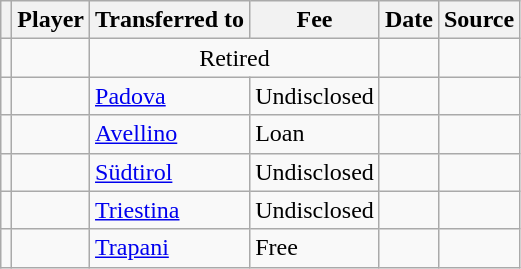<table class="wikitable plainrowheaders sortable">
<tr>
<th></th>
<th scope="col">Player</th>
<th>Transferred to</th>
<th style="width: 65px;">Fee</th>
<th scope="col">Date</th>
<th scope="col">Source</th>
</tr>
<tr>
<td align="center"></td>
<td></td>
<td colspan="2" style="text-align: center;">Retired</td>
<td></td>
<td></td>
</tr>
<tr>
<td align="center"></td>
<td></td>
<td> <a href='#'>Padova</a></td>
<td>Undisclosed</td>
<td></td>
<td></td>
</tr>
<tr>
<td align="center"></td>
<td></td>
<td> <a href='#'>Avellino</a></td>
<td>Loan</td>
<td></td>
<td></td>
</tr>
<tr>
<td align="center"></td>
<td></td>
<td> <a href='#'>Südtirol</a></td>
<td>Undisclosed</td>
<td></td>
<td></td>
</tr>
<tr>
<td align="center"></td>
<td></td>
<td> <a href='#'>Triestina</a></td>
<td>Undisclosed</td>
<td></td>
<td></td>
</tr>
<tr>
<td align="center"></td>
<td></td>
<td> <a href='#'>Trapani</a></td>
<td>Free</td>
<td></td>
<td></td>
</tr>
</table>
